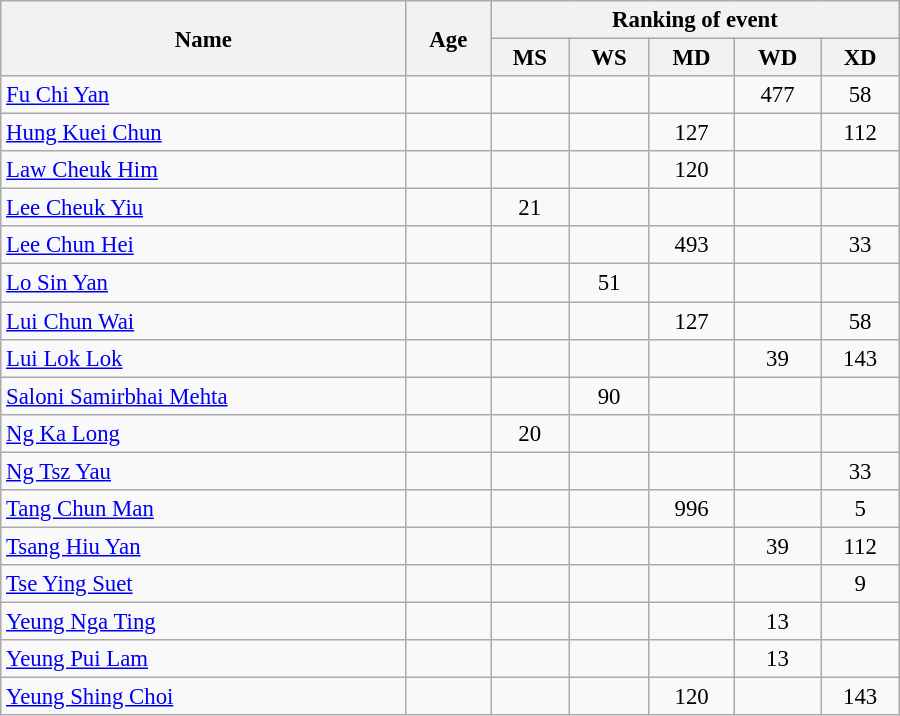<table class="wikitable" style="width:600px; font-size:95%; text-align:center">
<tr>
<th rowspan="2" align="left">Name</th>
<th rowspan="2" align="left">Age</th>
<th colspan="5" align="center">Ranking of event</th>
</tr>
<tr>
<th align="left">MS</th>
<th align="left">WS</th>
<th align="left">MD</th>
<th align="left">WD</th>
<th align="left">XD</th>
</tr>
<tr>
<td align="left"><a href='#'>Fu Chi Yan</a></td>
<td align="left"></td>
<td></td>
<td></td>
<td></td>
<td>477</td>
<td>58</td>
</tr>
<tr>
<td align="left"><a href='#'>Hung Kuei Chun</a></td>
<td align="left"></td>
<td></td>
<td></td>
<td>127</td>
<td></td>
<td>112</td>
</tr>
<tr>
<td align="left"><a href='#'>Law Cheuk Him</a></td>
<td align="left"></td>
<td></td>
<td></td>
<td>120</td>
<td></td>
<td></td>
</tr>
<tr>
<td align="left"><a href='#'>Lee Cheuk Yiu</a></td>
<td align="left"></td>
<td>21</td>
<td></td>
<td></td>
<td></td>
<td></td>
</tr>
<tr>
<td align="left"><a href='#'>Lee Chun Hei</a></td>
<td align="left"></td>
<td></td>
<td></td>
<td>493</td>
<td></td>
<td>33</td>
</tr>
<tr>
<td align="left"><a href='#'>Lo Sin Yan</a></td>
<td align="left"></td>
<td></td>
<td>51</td>
<td></td>
<td></td>
<td></td>
</tr>
<tr>
<td align="left"><a href='#'>Lui Chun Wai</a></td>
<td align="left"></td>
<td></td>
<td></td>
<td>127</td>
<td></td>
<td>58</td>
</tr>
<tr>
<td align="left"><a href='#'>Lui Lok Lok</a></td>
<td align="left"></td>
<td></td>
<td></td>
<td></td>
<td>39</td>
<td>143</td>
</tr>
<tr>
<td align="left"><a href='#'>Saloni Samirbhai Mehta</a></td>
<td align="left"></td>
<td></td>
<td>90</td>
<td></td>
<td></td>
<td></td>
</tr>
<tr>
<td align="left"><a href='#'>Ng Ka Long</a></td>
<td align="left"></td>
<td>20</td>
<td></td>
<td></td>
<td></td>
<td></td>
</tr>
<tr>
<td align="left"><a href='#'>Ng Tsz Yau</a></td>
<td align="left"></td>
<td></td>
<td></td>
<td></td>
<td></td>
<td>33</td>
</tr>
<tr>
<td align="left"><a href='#'>Tang Chun Man</a></td>
<td align="left"></td>
<td></td>
<td></td>
<td>996</td>
<td></td>
<td>5</td>
</tr>
<tr>
<td align="left"><a href='#'>Tsang Hiu Yan</a></td>
<td align="left"></td>
<td></td>
<td></td>
<td></td>
<td>39</td>
<td>112</td>
</tr>
<tr>
<td align="left"><a href='#'>Tse Ying Suet</a></td>
<td align="left"></td>
<td></td>
<td></td>
<td></td>
<td></td>
<td>9</td>
</tr>
<tr>
<td align="left"><a href='#'>Yeung Nga Ting</a></td>
<td align="left"></td>
<td></td>
<td></td>
<td></td>
<td>13</td>
<td></td>
</tr>
<tr>
<td align="left"><a href='#'>Yeung Pui Lam</a></td>
<td align="left"></td>
<td></td>
<td></td>
<td></td>
<td>13</td>
<td></td>
</tr>
<tr>
<td align="left"><a href='#'>Yeung Shing Choi</a></td>
<td align="left"></td>
<td></td>
<td></td>
<td>120</td>
<td></td>
<td>143</td>
</tr>
</table>
